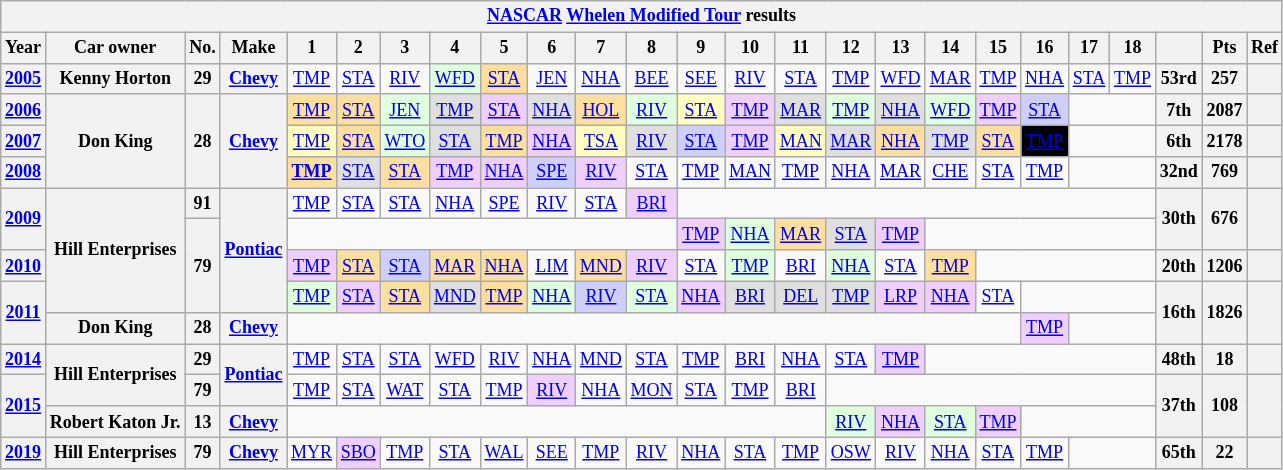<table class="wikitable" style="text-align:center; font-size:75%">
<tr>
<th colspan=38><a href='#'>NASCAR</a> <a href='#'>Whelen Modified Tour</a> results</th>
</tr>
<tr>
<th>Year</th>
<th>Car owner</th>
<th>No.</th>
<th>Make</th>
<th>1</th>
<th>2</th>
<th>3</th>
<th>4</th>
<th>5</th>
<th>6</th>
<th>7</th>
<th>8</th>
<th>9</th>
<th>10</th>
<th>11</th>
<th>12</th>
<th>13</th>
<th>14</th>
<th>15</th>
<th>16</th>
<th>17</th>
<th>18</th>
<th></th>
<th>Pts</th>
<th>Ref</th>
</tr>
<tr>
<th><a href='#'>2005</a></th>
<th>Kenny Horton</th>
<th>29</th>
<th><a href='#'>Chevy</a></th>
<td><a href='#'>TMP</a></td>
<td><a href='#'>STA</a></td>
<td><a href='#'>RIV</a></td>
<td style="background:#DFFFDF;"><a href='#'>WFD</a><br></td>
<td style="background:#FFDF9F;"><a href='#'>STA</a><br></td>
<td><a href='#'>JEN</a></td>
<td><a href='#'>NHA</a></td>
<td><a href='#'>BEE</a></td>
<td><a href='#'>SEE</a></td>
<td><a href='#'>RIV</a></td>
<td><a href='#'>STA</a></td>
<td><a href='#'>TMP</a></td>
<td><a href='#'>WFD</a></td>
<td><a href='#'>MAR</a></td>
<td><a href='#'>TMP</a></td>
<td><a href='#'>NHA</a></td>
<td><a href='#'>STA</a></td>
<td><a href='#'>TMP</a></td>
<th>53rd</th>
<th>257</th>
<th></th>
</tr>
<tr>
<th><a href='#'>2006</a></th>
<th rowspan=3>Don King</th>
<th rowspan=3>28</th>
<th rowspan=3><a href='#'>Chevy</a></th>
<td style="background:#FFDF9F;"><a href='#'>TMP</a><br></td>
<td style="background:#FFDF9F;"><a href='#'>STA</a><br></td>
<td style="background:#DFFFDF;"><a href='#'>JEN</a><br></td>
<td style="background:#DFDFDF;"><a href='#'>TMP</a><br></td>
<td style="background:#EFCFFF;"><a href='#'>STA</a><br></td>
<td style="background:#DFDFDF;"><a href='#'>NHA</a><br></td>
<td style="background:#FFDF9F;"><a href='#'>HOL</a><br></td>
<td style="background:#DFFFDF;"><a href='#'>RIV</a><br></td>
<td style="background:#FFFFBF;"><a href='#'>STA</a><br></td>
<td style="background:#EFCFFF;"><a href='#'>TMP</a><br></td>
<td style="background:#DFDFDF;"><a href='#'>MAR</a><br></td>
<td style="background:#DFFFDF;"><a href='#'>TMP</a><br></td>
<td style="background:#DFDFDF;"><a href='#'>NHA</a><br></td>
<td style="background:#DFFFDF;"><a href='#'>WFD</a><br></td>
<td style="background:#EFCFFF;"><a href='#'>TMP</a><br></td>
<td style="background:#CFCFFF;"><a href='#'>STA</a><br></td>
<td colspan=2></td>
<th>7th</th>
<th>2087</th>
<th></th>
</tr>
<tr>
<th><a href='#'>2007</a></th>
<td style="background:#FFFFBF;"><a href='#'>TMP</a><br></td>
<td style="background:#FFDF9F;"><a href='#'>STA</a><br></td>
<td style="background:#DFFFDF;"><a href='#'>WTO</a><br></td>
<td style="background:#DFDFDF;"><a href='#'>STA</a><br></td>
<td style="background:#FFDF9F;"><a href='#'>TMP</a><br></td>
<td style="background:#EFCFFF;"><a href='#'>NHA</a><br></td>
<td style="background:#FFFFBF;"><a href='#'>TSA</a><br></td>
<td style="background:#DFDFDF;"><a href='#'>RIV</a><br></td>
<td style="background:#CFCFFF;"><a href='#'>STA</a><br></td>
<td style="background:#EFCFFF;"><a href='#'>TMP</a><br></td>
<td style="background:#FFFFBF;"><a href='#'>MAN</a><br></td>
<td style="background:#DFDFDF;"><a href='#'>MAR</a><br></td>
<td style="background:#FFDF9F;"><a href='#'>NHA</a><br></td>
<td style="background:#DFDFDF;"><a href='#'>TMP</a><br></td>
<td style="background:#FFDF9F;"><a href='#'>STA</a><br></td>
<td style="background-color:#000000;color:white;"><a href='#'><span>TMP</span></a><br></td>
<td colspan=2></td>
<th>6th</th>
<th>2178</th>
<th></th>
</tr>
<tr>
<th><a href='#'>2008</a></th>
<td style="background:#FFDF9F;"><strong><a href='#'>TMP</a></strong><br></td>
<td style="background:#DFDFDF;"><a href='#'>STA</a><br></td>
<td style="background:#FFDF9F;"><a href='#'>STA</a><br></td>
<td style="background:#EFCFFF;"><a href='#'>TMP</a><br></td>
<td style="background:#EFCFFF;"><a href='#'>NHA</a><br></td>
<td style="background:#CFCFFF;"><a href='#'>SPE</a><br></td>
<td style="background:#EFCFFF;"><a href='#'>RIV</a><br></td>
<td><a href='#'>STA</a></td>
<td><a href='#'>TMP</a></td>
<td><a href='#'>MAN</a></td>
<td><a href='#'>TMP</a></td>
<td><a href='#'>NHA</a></td>
<td><a href='#'>MAR</a></td>
<td><a href='#'>CHE</a></td>
<td><a href='#'>STA</a></td>
<td><a href='#'>TMP</a></td>
<td colspan=2></td>
<th>32nd</th>
<th>769</th>
<th></th>
</tr>
<tr>
<th rowspan=2><a href='#'>2009</a></th>
<th rowspan=4>Hill Enterprises</th>
<th>91</th>
<th rowspan=4><a href='#'>Pontiac</a></th>
<td><a href='#'>TMP</a></td>
<td><a href='#'>STA</a></td>
<td><a href='#'>STA</a></td>
<td><a href='#'>NHA</a></td>
<td><a href='#'>SPE</a></td>
<td><a href='#'>RIV</a></td>
<td><a href='#'>STA</a></td>
<td style="background:#EFCFFF;"><a href='#'>BRI</a><br></td>
<td colspan=10></td>
<th rowspan=2>30th</th>
<th rowspan=2>676</th>
<th rowspan=2></th>
</tr>
<tr>
<th rowspan=3>79</th>
<td colspan=8></td>
<td style="background:#EFCFFF;"><a href='#'>TMP</a><br></td>
<td style="background:#DFFFDF;"><a href='#'>NHA</a><br></td>
<td style="background:#FFDF9F;"><a href='#'>MAR</a><br></td>
<td style="background:#DFDFDF;"><a href='#'>STA</a><br></td>
<td style="background:#EFCFFF;"><a href='#'>TMP</a><br></td>
<td colspan=5></td>
</tr>
<tr>
<th><a href='#'>2010</a></th>
<td style="background:#EFCFFF;"><a href='#'>TMP</a><br></td>
<td style="background:#FFDF9F;"><a href='#'>STA</a><br></td>
<td style="background:#CFCFFF;"><a href='#'>STA</a><br></td>
<td style="background:#FFDF9F;"><a href='#'>MAR</a><br></td>
<td style="background:#FFDF9F;"><a href='#'>NHA</a><br></td>
<td><a href='#'>LIM</a></td>
<td style="background:#FFDF9F;"><a href='#'>MND</a><br></td>
<td style="background:#EFCFFF;"><a href='#'>RIV</a><br></td>
<td><a href='#'>STA</a></td>
<td style="background:#DFFFDF;"><a href='#'>TMP</a><br></td>
<td><a href='#'>BRI</a></td>
<td style="background:#DFFFDF;"><a href='#'>NHA</a><br></td>
<td><a href='#'>STA</a></td>
<td style="background:#FFDF9F;"><a href='#'>TMP</a><br></td>
<td colspan=4></td>
<th>20th</th>
<th>1206</th>
<th></th>
</tr>
<tr>
<th rowspan=2><a href='#'>2011</a></th>
<td style="background:#DFFFDF;"><a href='#'>TMP</a><br></td>
<td style="background:#EFCFFF;"><a href='#'>STA</a><br></td>
<td style="background:#FFDF9F;"><a href='#'>STA</a><br></td>
<td style="background:#DFDFDF;"><a href='#'>MND</a><br></td>
<td style="background:#FFDF9F;"><a href='#'>TMP</a><br></td>
<td style="background:#DFFFDF;"><a href='#'>NHA</a><br></td>
<td style="background:#CFCFFF;"><a href='#'>RIV</a><br></td>
<td style="background:#DFFFDF;"><a href='#'>STA</a><br></td>
<td style="background:#EFCFFF;"><a href='#'>NHA</a><br></td>
<td style="background:#DFDFDF;"><a href='#'>BRI</a><br></td>
<td style="background:#DFDFDF;"><a href='#'>DEL</a><br></td>
<td style="background:#DFDFDF;"><a href='#'>TMP</a><br></td>
<td style="background:#EFCFFF;"><a href='#'>LRP</a><br></td>
<td style="background:#EFCFFF;"><a href='#'>NHA</a><br></td>
<td><a href='#'>STA</a></td>
<td colspan=3></td>
<th rowspan=2>16th</th>
<th rowspan=2>1826</th>
<th rowspan=2></th>
</tr>
<tr>
<th>Don King</th>
<th>28</th>
<th><a href='#'>Chevy</a></th>
<td colspan=15></td>
<td style="background:#EFCFFF;"><a href='#'>TMP</a><br></td>
<td colspan=2></td>
</tr>
<tr>
<th><a href='#'>2014</a></th>
<th rowspan=2>Hill Enterprises</th>
<th>29</th>
<th rowspan=2><a href='#'>Pontiac</a></th>
<td><a href='#'>TMP</a></td>
<td><a href='#'>STA</a></td>
<td><a href='#'>STA</a></td>
<td><a href='#'>WFD</a></td>
<td><a href='#'>RIV</a></td>
<td><a href='#'>NHA</a></td>
<td><a href='#'>MND</a></td>
<td><a href='#'>STA</a></td>
<td><a href='#'>TMP</a></td>
<td><a href='#'>BRI</a></td>
<td><a href='#'>NHA</a></td>
<td><a href='#'>STA</a></td>
<td style="background:#EFCFFF;"><a href='#'>TMP</a><br></td>
<td colspan=5></td>
<th>48th</th>
<th>18</th>
<th></th>
</tr>
<tr>
<th rowspan=2><a href='#'>2015</a></th>
<th>79</th>
<td><a href='#'>TMP</a></td>
<td><a href='#'>STA</a></td>
<td><a href='#'>WAT</a></td>
<td><a href='#'>STA</a></td>
<td><a href='#'>TMP</a></td>
<td style="background:#EFCFFF;"><a href='#'>RIV</a><br></td>
<td><a href='#'>NHA</a></td>
<td><a href='#'>MON</a></td>
<td><a href='#'>STA</a></td>
<td><a href='#'>TMP</a></td>
<td><a href='#'>BRI</a></td>
<td colspan=7></td>
<th rowspan=2>37th</th>
<th rowspan=2>108</th>
<th rowspan=2></th>
</tr>
<tr>
<th>Robert Katon Jr.</th>
<th>13</th>
<th><a href='#'>Chevy</a></th>
<td colspan=11></td>
<td style="background:#DFFFDF;"><a href='#'>RIV</a><br></td>
<td style="background:#EFCFFF;"><a href='#'>NHA</a><br></td>
<td style="background:#DFFFDF;"><a href='#'>STA</a><br></td>
<td style="background:#EFCFFF;"><a href='#'>TMP</a><br></td>
<td colspan=3></td>
</tr>
<tr>
<th><a href='#'>2019</a></th>
<th>Hill Enterprises</th>
<th>79</th>
<th><a href='#'>Chevy</a></th>
<td><a href='#'>MYR</a></td>
<td style="background:#EFCFFF;"><a href='#'>SBO</a><br></td>
<td><a href='#'>TMP</a></td>
<td><a href='#'>STA</a></td>
<td><a href='#'>WAL</a></td>
<td><a href='#'>SEE</a></td>
<td><a href='#'>TMP</a></td>
<td><a href='#'>RIV</a></td>
<td><a href='#'>NHA</a></td>
<td><a href='#'>STA</a></td>
<td><a href='#'>TMP</a></td>
<td><a href='#'>OSW</a></td>
<td><a href='#'>RIV</a></td>
<td><a href='#'>NHA</a></td>
<td><a href='#'>STA</a></td>
<td><a href='#'>TMP</a></td>
<td colspan=2></td>
<th>65th</th>
<th>22</th>
<th></th>
</tr>
</table>
